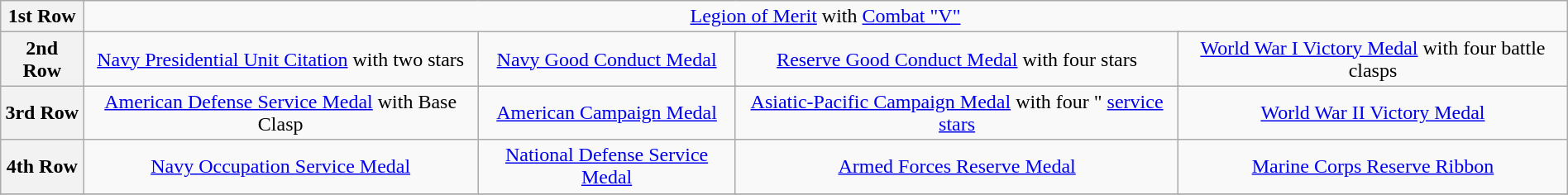<table class="wikitable" style="margin:1em auto; text-align:center;">
<tr>
<th>1st Row</th>
<td colspan="14"><a href='#'>Legion of Merit</a> with <a href='#'>Combat "V"</a></td>
</tr>
<tr>
<th>2nd Row</th>
<td colspan="4"><a href='#'>Navy Presidential Unit Citation</a> with two stars</td>
<td colspan="4"><a href='#'>Navy Good Conduct Medal</a></td>
<td colspan="4"><a href='#'>Reserve Good Conduct Medal</a> with four stars</td>
<td colspan="4"><a href='#'>World War I Victory Medal</a> with four battle clasps</td>
</tr>
<tr>
<th>3rd Row</th>
<td colspan="4"><a href='#'>American Defense Service Medal</a> with Base Clasp</td>
<td colspan="4"><a href='#'>American Campaign Medal</a></td>
<td colspan="4"><a href='#'>Asiatic-Pacific Campaign Medal</a> with four " <a href='#'>service stars</a></td>
<td colspan="4"><a href='#'>World War II Victory Medal</a></td>
</tr>
<tr>
<th>4th Row</th>
<td colspan="4"><a href='#'>Navy Occupation Service Medal</a></td>
<td colspan="4"><a href='#'>National Defense Service Medal</a></td>
<td colspan="4"><a href='#'>Armed Forces Reserve Medal</a></td>
<td colspan="4"><a href='#'>Marine Corps Reserve Ribbon</a></td>
</tr>
<tr>
</tr>
</table>
